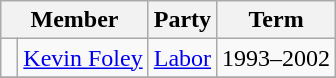<table class="wikitable">
<tr>
<th colspan="2">Member</th>
<th>Party</th>
<th>Term</th>
</tr>
<tr>
<td> </td>
<td><a href='#'>Kevin Foley</a></td>
<td><a href='#'>Labor</a></td>
<td>1993–2002</td>
</tr>
<tr>
</tr>
</table>
